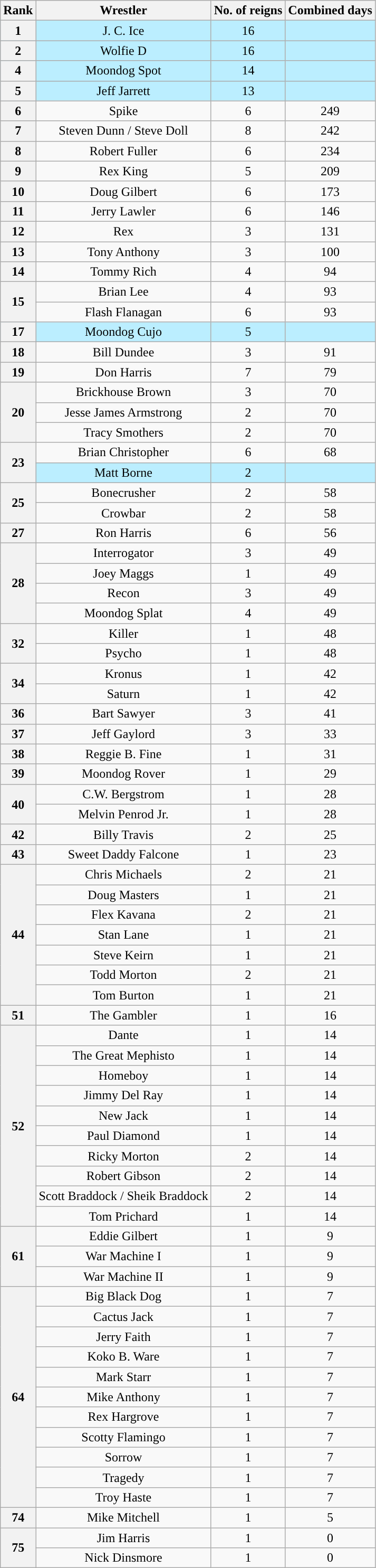<table class="wikitable sortable" style="text-align: center">
<tr>
<th data-sort-type="number">Rank</th>
<th>Wrestler</th>
<th data-sort-type="number">No. of reigns</th>
<th data-sort-type="number">Combined days</th>
</tr>
<tr style="background-color:#bbeeff">
<th scope="row">1</th>
<td>J. C. Ice</td>
<td>16</td>
<td></td>
</tr>
<tr style="background-color:#bbeeff">
<th scope="row">2</th>
<td>Wolfie D</td>
<td>16</td>
<td></td>
</tr>
<tr style="background-color:#bbeeff">
<th scope="row">4</th>
<td>Moondog Spot</td>
<td>14</td>
<td></td>
</tr>
<tr style="background-color:#bbeeff">
<th scope="row">5</th>
<td>Jeff Jarrett</td>
<td>13</td>
<td></td>
</tr>
<tr>
<th scope="row">6</th>
<td>Spike</td>
<td>6</td>
<td>249</td>
</tr>
<tr>
<th scope="row">7</th>
<td>Steven Dunn / Steve Doll</td>
<td>8</td>
<td>242</td>
</tr>
<tr>
<th scope="row">8</th>
<td>Robert Fuller</td>
<td>6</td>
<td>234</td>
</tr>
<tr>
<th scope="row">9</th>
<td>Rex King</td>
<td>5</td>
<td>209</td>
</tr>
<tr>
<th scope="row">10</th>
<td>Doug Gilbert</td>
<td>6</td>
<td>173</td>
</tr>
<tr>
<th scope="row">11</th>
<td>Jerry Lawler</td>
<td>6</td>
<td>146</td>
</tr>
<tr>
<th scope="row">12</th>
<td>Rex</td>
<td>3</td>
<td>131</td>
</tr>
<tr>
<th scope="row">13</th>
<td>Tony Anthony</td>
<td>3</td>
<td>100</td>
</tr>
<tr>
<th scope="row">14</th>
<td>Tommy Rich</td>
<td>4</td>
<td>94</td>
</tr>
<tr>
<th scope="row"  rowspan=2>15</th>
<td>Brian Lee</td>
<td>4</td>
<td>93</td>
</tr>
<tr>
<td>Flash Flanagan</td>
<td>6</td>
<td>93</td>
</tr>
<tr style="background-color:#bbeeff">
<th scope="row">17</th>
<td>Moondog Cujo</td>
<td>5</td>
<td></td>
</tr>
<tr>
<th scope="row">18</th>
<td>Bill Dundee</td>
<td>3</td>
<td>91</td>
</tr>
<tr>
<th scope="row">19</th>
<td>Don Harris</td>
<td>7</td>
<td>79</td>
</tr>
<tr>
<th scope="row"  rowspan=3>20</th>
<td>Brickhouse Brown</td>
<td>3</td>
<td>70</td>
</tr>
<tr>
<td>Jesse James Armstrong</td>
<td>2</td>
<td>70</td>
</tr>
<tr>
<td>Tracy Smothers</td>
<td>2</td>
<td>70</td>
</tr>
<tr>
<th scope="row"  rowspan=2>23</th>
<td>Brian Christopher</td>
<td>6</td>
<td>68</td>
</tr>
<tr style="background-color:#bbeeff">
<td>Matt Borne</td>
<td>2</td>
<td></td>
</tr>
<tr>
<th scope="row"  rowspan=2>25</th>
<td>Bonecrusher</td>
<td>2</td>
<td>58</td>
</tr>
<tr>
<td>Crowbar</td>
<td>2</td>
<td>58</td>
</tr>
<tr>
<th scope="row">27</th>
<td>Ron Harris</td>
<td>6</td>
<td>56</td>
</tr>
<tr>
<th scope="row"  rowspan=4>28</th>
<td>Interrogator</td>
<td>3</td>
<td>49</td>
</tr>
<tr>
<td>Joey Maggs</td>
<td>1</td>
<td>49</td>
</tr>
<tr>
<td>Recon</td>
<td>3</td>
<td>49</td>
</tr>
<tr>
<td>Moondog Splat</td>
<td>4</td>
<td>49</td>
</tr>
<tr>
<th scope="row"  rowspan=2>32</th>
<td>Killer</td>
<td>1</td>
<td>48</td>
</tr>
<tr>
<td>Psycho</td>
<td>1</td>
<td>48</td>
</tr>
<tr>
<th scope="row"  rowspan=2>34</th>
<td>Kronus</td>
<td>1</td>
<td>42</td>
</tr>
<tr>
<td>Saturn</td>
<td>1</td>
<td>42</td>
</tr>
<tr>
<th scope="row">36</th>
<td>Bart Sawyer</td>
<td>3</td>
<td>41</td>
</tr>
<tr>
<th scope="row">37</th>
<td>Jeff Gaylord</td>
<td>3</td>
<td>33</td>
</tr>
<tr>
<th scope="row">38</th>
<td>Reggie B. Fine</td>
<td>1</td>
<td>31</td>
</tr>
<tr>
<th scope="row">39</th>
<td>Moondog Rover</td>
<td>1</td>
<td>29</td>
</tr>
<tr>
<th scope="row"  rowspan=2>40</th>
<td>C.W. Bergstrom</td>
<td>1</td>
<td>28</td>
</tr>
<tr>
<td>Melvin Penrod Jr.</td>
<td>1</td>
<td>28</td>
</tr>
<tr>
<th scope="row">42</th>
<td>Billy Travis</td>
<td>2</td>
<td>25</td>
</tr>
<tr>
<th scope="row">43</th>
<td>Sweet Daddy Falcone</td>
<td>1</td>
<td>23</td>
</tr>
<tr>
<th scope="row"  rowspan=7>44</th>
<td>Chris Michaels</td>
<td>2</td>
<td>21</td>
</tr>
<tr>
<td>Doug Masters</td>
<td>1</td>
<td>21</td>
</tr>
<tr>
<td>Flex Kavana</td>
<td>2</td>
<td>21</td>
</tr>
<tr>
<td>Stan Lane</td>
<td>1</td>
<td>21</td>
</tr>
<tr>
<td>Steve Keirn</td>
<td>1</td>
<td>21</td>
</tr>
<tr>
<td>Todd Morton</td>
<td>2</td>
<td>21</td>
</tr>
<tr>
<td>Tom Burton</td>
<td>1</td>
<td>21</td>
</tr>
<tr>
<th scope="row">51</th>
<td>The Gambler</td>
<td>1</td>
<td>16</td>
</tr>
<tr>
<th scope="row"  rowspan=10>52</th>
<td>Dante</td>
<td>1</td>
<td>14</td>
</tr>
<tr>
<td>The Great Mephisto</td>
<td>1</td>
<td>14</td>
</tr>
<tr>
<td>Homeboy</td>
<td>1</td>
<td>14</td>
</tr>
<tr>
<td>Jimmy Del Ray</td>
<td>1</td>
<td>14</td>
</tr>
<tr>
<td>New Jack</td>
<td>1</td>
<td>14</td>
</tr>
<tr>
<td>Paul Diamond</td>
<td>1</td>
<td>14</td>
</tr>
<tr>
<td>Ricky Morton</td>
<td>2</td>
<td>14</td>
</tr>
<tr>
<td>Robert Gibson</td>
<td>2</td>
<td>14</td>
</tr>
<tr>
<td>Scott Braddock / Sheik Braddock</td>
<td>2</td>
<td>14</td>
</tr>
<tr>
<td>Tom Prichard</td>
<td>1</td>
<td>14</td>
</tr>
<tr>
<th scope="row"  rowspan=3>61</th>
<td>Eddie Gilbert</td>
<td>1</td>
<td>9</td>
</tr>
<tr>
<td>War Machine I</td>
<td>1</td>
<td>9</td>
</tr>
<tr>
<td>War Machine II</td>
<td>1</td>
<td>9</td>
</tr>
<tr>
<th scope="row"  rowspan=11>64</th>
<td>Big Black Dog</td>
<td>1</td>
<td>7</td>
</tr>
<tr>
<td>Cactus Jack</td>
<td>1</td>
<td>7</td>
</tr>
<tr>
<td>Jerry Faith</td>
<td>1</td>
<td>7</td>
</tr>
<tr>
<td>Koko B. Ware</td>
<td>1</td>
<td>7</td>
</tr>
<tr>
<td>Mark Starr</td>
<td>1</td>
<td>7</td>
</tr>
<tr>
<td>Mike Anthony</td>
<td>1</td>
<td>7</td>
</tr>
<tr>
<td>Rex Hargrove</td>
<td>1</td>
<td>7</td>
</tr>
<tr>
<td>Scotty Flamingo</td>
<td>1</td>
<td>7</td>
</tr>
<tr>
<td>Sorrow</td>
<td>1</td>
<td>7</td>
</tr>
<tr>
<td>Tragedy</td>
<td>1</td>
<td>7</td>
</tr>
<tr>
<td>Troy Haste</td>
<td>1</td>
<td>7</td>
</tr>
<tr>
<th scope="row">74</th>
<td>Mike Mitchell</td>
<td>1</td>
<td>5</td>
</tr>
<tr>
<th scope="row"  rowspan=2>75</th>
<td>Jim Harris</td>
<td>1</td>
<td>0</td>
</tr>
<tr>
<td>Nick Dinsmore</td>
<td>1</td>
<td>0</td>
</tr>
</table>
